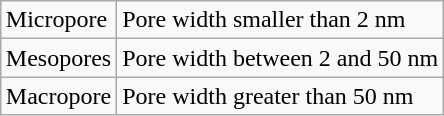<table class="wikitable" style="margin-left: auto; margin-right: auto; border: none;">
<tr>
<td>Micropore</td>
<td>Pore width smaller than 2 nm</td>
</tr>
<tr>
<td>Mesopores</td>
<td>Pore width between 2 and 50 nm</td>
</tr>
<tr>
<td>Macropore</td>
<td>Pore width greater than 50 nm</td>
</tr>
</table>
